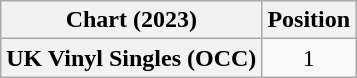<table class="wikitable plainrowheaders sortable" style="text-align:center">
<tr>
<th scope="col">Chart (2023)</th>
<th scope="col">Position</th>
</tr>
<tr>
<th scope="row">UK Vinyl Singles (OCC)</th>
<td>1</td>
</tr>
</table>
